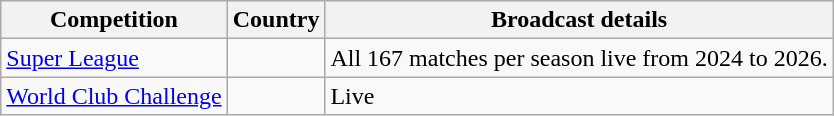<table class="wikitable">
<tr>
<th>Competition</th>
<th>Country</th>
<th>Broadcast details</th>
</tr>
<tr>
<td><a href='#'>Super League</a></td>
<td> </td>
<td>All 167 matches per season live from 2024 to 2026.</td>
</tr>
<tr>
<td><a href='#'>World Club Challenge</a></td>
<td>   </td>
<td>Live</td>
</tr>
</table>
